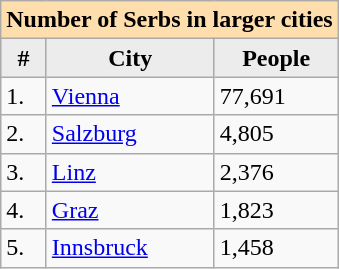<table class="wikitable">
<tr>
<td colspan="10"  style="text-align:center; background:#ffdead;"><strong>Number of Serbs in larger cities </strong></td>
</tr>
<tr style="background:#ddd;">
<th style="background:#ececec;">#</th>
<th style="background:#ececec;">City</th>
<th style="background:#ececec;">People</th>
</tr>
<tr style="text-align:left;">
<td>1.</td>
<td><a href='#'>Vienna</a></td>
<td>77,691</td>
</tr>
<tr style="text-align:left;">
<td>2.</td>
<td><a href='#'>Salzburg</a></td>
<td>4,805</td>
</tr>
<tr style="text-align:left;">
<td>3.</td>
<td><a href='#'>Linz</a></td>
<td>2,376</td>
</tr>
<tr style="text-align:left;">
<td>4.</td>
<td><a href='#'>Graz</a></td>
<td>1,823</td>
</tr>
<tr style="text-align:left;">
<td>5.</td>
<td><a href='#'>Innsbruck</a></td>
<td>1,458</td>
</tr>
</table>
